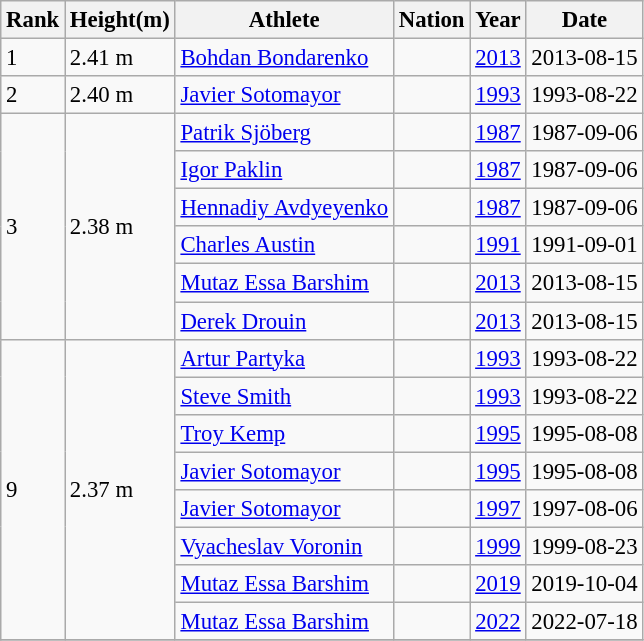<table class=wikitable style="font-size:95%">
<tr>
<th>Rank</th>
<th>Height(m)</th>
<th>Athlete</th>
<th>Nation</th>
<th>Year</th>
<th>Date</th>
</tr>
<tr>
<td>1</td>
<td>2.41 m</td>
<td><a href='#'>Bohdan Bondarenko</a></td>
<td></td>
<td><a href='#'>2013</a></td>
<td>2013-08-15</td>
</tr>
<tr>
<td>2</td>
<td>2.40 m</td>
<td><a href='#'>Javier Sotomayor</a></td>
<td></td>
<td><a href='#'>1993</a></td>
<td>1993-08-22</td>
</tr>
<tr>
<td rowspan="6">3</td>
<td rowspan="6">2.38 m</td>
<td><a href='#'>Patrik Sjöberg</a></td>
<td></td>
<td><a href='#'>1987</a></td>
<td>1987-09-06</td>
</tr>
<tr>
<td><a href='#'>Igor Paklin</a></td>
<td></td>
<td><a href='#'>1987</a></td>
<td>1987-09-06</td>
</tr>
<tr>
<td><a href='#'>Hennadiy Avdyeyenko</a></td>
<td></td>
<td><a href='#'>1987</a></td>
<td>1987-09-06</td>
</tr>
<tr>
<td><a href='#'>Charles Austin</a></td>
<td></td>
<td><a href='#'>1991</a></td>
<td>1991-09-01</td>
</tr>
<tr>
<td><a href='#'>Mutaz Essa Barshim</a></td>
<td></td>
<td><a href='#'>2013</a></td>
<td>2013-08-15</td>
</tr>
<tr>
<td><a href='#'>Derek Drouin</a></td>
<td></td>
<td><a href='#'>2013</a></td>
<td>2013-08-15</td>
</tr>
<tr>
<td rowspan="8">9</td>
<td rowspan="8">2.37 m</td>
<td><a href='#'>Artur Partyka</a></td>
<td></td>
<td><a href='#'>1993</a></td>
<td>1993-08-22</td>
</tr>
<tr>
<td><a href='#'>Steve Smith</a></td>
<td></td>
<td><a href='#'>1993</a></td>
<td>1993-08-22</td>
</tr>
<tr>
<td><a href='#'>Troy Kemp</a></td>
<td></td>
<td><a href='#'>1995</a></td>
<td>1995-08-08</td>
</tr>
<tr>
<td><a href='#'>Javier Sotomayor</a></td>
<td></td>
<td><a href='#'>1995</a></td>
<td>1995-08-08</td>
</tr>
<tr>
<td><a href='#'>Javier Sotomayor</a></td>
<td></td>
<td><a href='#'>1997</a></td>
<td>1997-08-06</td>
</tr>
<tr>
<td><a href='#'>Vyacheslav Voronin</a></td>
<td></td>
<td><a href='#'>1999</a></td>
<td>1999-08-23</td>
</tr>
<tr>
<td><a href='#'>Mutaz Essa Barshim</a></td>
<td></td>
<td><a href='#'>2019</a></td>
<td>2019-10-04</td>
</tr>
<tr>
<td><a href='#'>Mutaz Essa Barshim</a></td>
<td></td>
<td><a href='#'>2022</a></td>
<td>2022-07-18</td>
</tr>
<tr>
</tr>
</table>
